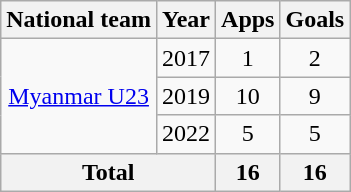<table class=wikitable style=text-align:center>
<tr>
<th>National team</th>
<th>Year</th>
<th>Apps</th>
<th>Goals</th>
</tr>
<tr>
<td rowspan=3><a href='#'>Myanmar U23</a></td>
<td>2017</td>
<td>1</td>
<td>2</td>
</tr>
<tr>
<td>2019</td>
<td>10</td>
<td>9</td>
</tr>
<tr>
<td>2022</td>
<td>5</td>
<td>5</td>
</tr>
<tr>
<th colspan=2>Total</th>
<th>16</th>
<th>16</th>
</tr>
</table>
